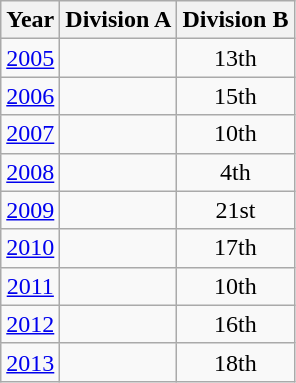<table class="wikitable" style="text-align:center">
<tr>
<th>Year</th>
<th>Division A</th>
<th>Division B</th>
</tr>
<tr>
<td><a href='#'>2005</a></td>
<td></td>
<td>13th</td>
</tr>
<tr>
<td><a href='#'>2006</a></td>
<td></td>
<td>15th</td>
</tr>
<tr>
<td><a href='#'>2007</a></td>
<td></td>
<td>10th</td>
</tr>
<tr>
<td><a href='#'>2008</a></td>
<td></td>
<td>4th</td>
</tr>
<tr>
<td><a href='#'>2009</a></td>
<td></td>
<td>21st</td>
</tr>
<tr>
<td><a href='#'>2010</a></td>
<td></td>
<td>17th</td>
</tr>
<tr>
<td><a href='#'>2011</a></td>
<td></td>
<td>10th</td>
</tr>
<tr>
<td><a href='#'>2012</a></td>
<td></td>
<td>16th</td>
</tr>
<tr>
<td><a href='#'>2013</a></td>
<td></td>
<td>18th</td>
</tr>
</table>
